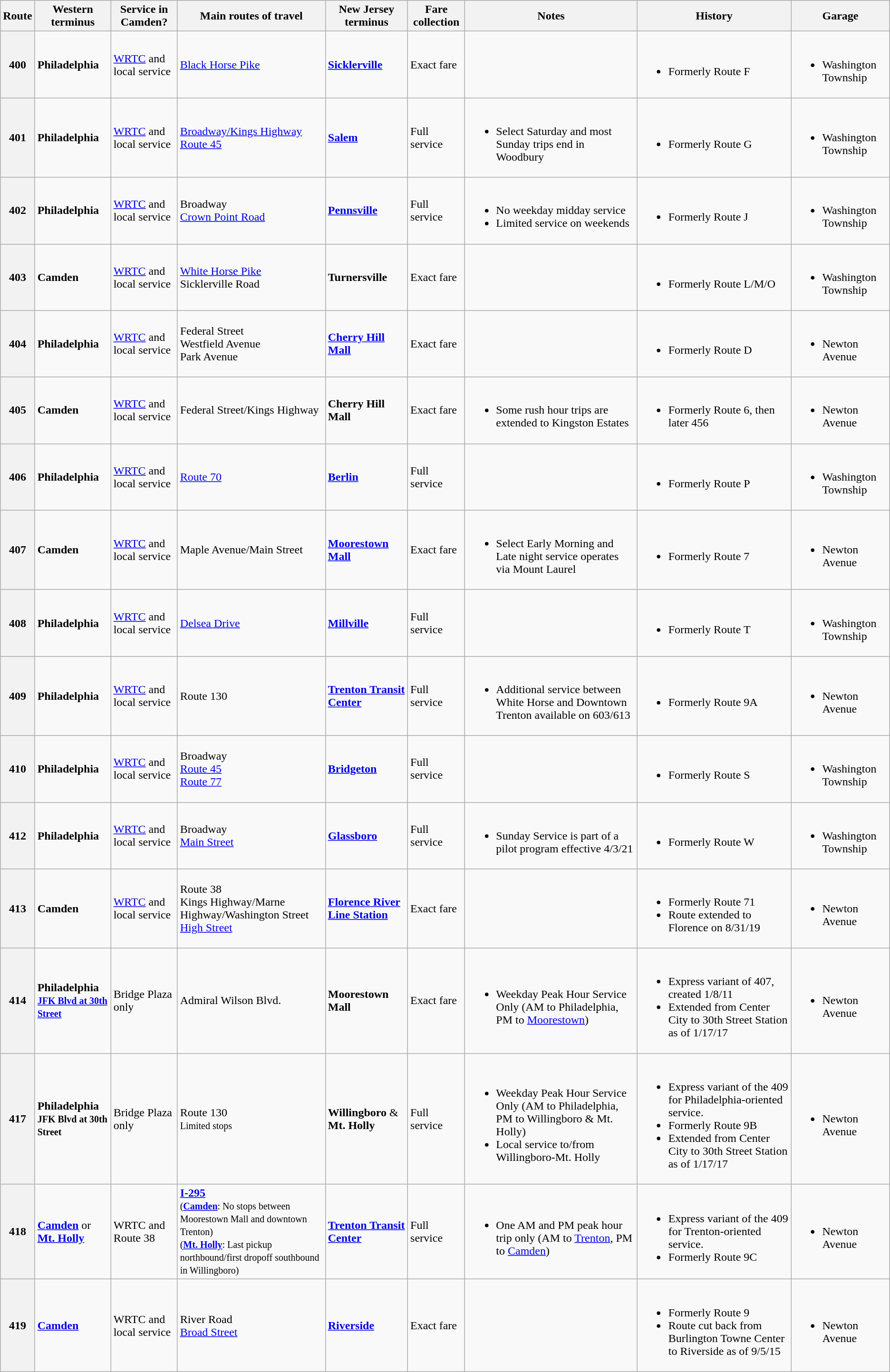<table class="wikitable">
<tr>
<th>Route</th>
<th>Western terminus</th>
<th>Service in Camden?</th>
<th>Main routes of travel</th>
<th>New Jersey terminus</th>
<th>Fare collection</th>
<th>Notes</th>
<th>History</th>
<th>Garage</th>
</tr>
<tr>
<th>400</th>
<td><strong>Philadelphia</strong></td>
<td><a href='#'>WRTC</a> and local service</td>
<td><a href='#'>Black Horse Pike</a></td>
<td><strong><a href='#'>Sicklerville</a></strong></td>
<td>Exact fare</td>
<td></td>
<td><br><ul><li>Formerly Route F</li></ul></td>
<td><br><ul><li>Washington Township</li></ul></td>
</tr>
<tr>
<th>401</th>
<td><strong>Philadelphia</strong></td>
<td><a href='#'>WRTC</a> and local service</td>
<td><a href='#'>Broadway/Kings Highway</a><br><a href='#'>Route 45</a></td>
<td><strong><a href='#'>Salem</a></strong></td>
<td>Full service</td>
<td><br><ul><li>Select Saturday and most Sunday trips end in Woodbury</li></ul></td>
<td><br><ul><li>Formerly Route G</li></ul></td>
<td><br><ul><li>Washington Township</li></ul></td>
</tr>
<tr>
<th>402</th>
<td><strong>Philadelphia</strong></td>
<td><a href='#'>WRTC</a> and local service</td>
<td>Broadway<br><a href='#'>Crown Point Road</a></td>
<td><strong><a href='#'>Pennsville</a></strong></td>
<td>Full service</td>
<td><br><ul><li>No weekday midday service</li><li>Limited service on weekends</li></ul></td>
<td><br><ul><li>Formerly Route J</li></ul></td>
<td><br><ul><li>Washington Township</li></ul></td>
</tr>
<tr>
<th>403</th>
<td><strong>Camden</strong></td>
<td><a href='#'>WRTC</a> and local service</td>
<td><a href='#'>White Horse Pike</a><br>Sicklerville Road</td>
<td><strong>Turnersville</strong></td>
<td>Exact fare</td>
<td></td>
<td><br><ul><li>Formerly Route L/M/O</li></ul></td>
<td><br><ul><li>Washington Township</li></ul></td>
</tr>
<tr>
<th>404</th>
<td><strong>Philadelphia</strong></td>
<td><a href='#'>WRTC</a> and local service</td>
<td>Federal Street<br>Westfield Avenue<br>Park Avenue</td>
<td><strong><a href='#'>Cherry Hill Mall</a></strong></td>
<td>Exact fare</td>
<td></td>
<td><br><ul><li>Formerly Route D</li></ul></td>
<td><br><ul><li>Newton Avenue</li></ul></td>
</tr>
<tr>
<th>405</th>
<td><strong>Camden</strong></td>
<td><a href='#'>WRTC</a> and local service</td>
<td>Federal Street/Kings Highway</td>
<td><strong>Cherry Hill Mall</strong></td>
<td>Exact fare</td>
<td><br><ul><li>Some rush hour trips are extended to Kingston Estates</li></ul></td>
<td><br><ul><li>Formerly Route 6, then later 456</li></ul></td>
<td><br><ul><li>Newton Avenue</li></ul></td>
</tr>
<tr>
<th>406</th>
<td><strong>Philadelphia</strong></td>
<td><a href='#'>WRTC</a> and local service</td>
<td><a href='#'>Route 70</a></td>
<td><strong><a href='#'>Berlin</a></strong></td>
<td>Full service</td>
<td></td>
<td><br><ul><li>Formerly Route P</li></ul></td>
<td><br><ul><li>Washington Township</li></ul></td>
</tr>
<tr>
<th>407</th>
<td><strong>Camden</strong></td>
<td><a href='#'>WRTC</a> and local service</td>
<td>Maple Avenue/Main Street</td>
<td><strong><a href='#'>Moorestown Mall</a></strong></td>
<td>Exact fare</td>
<td><br><ul><li>Select Early Morning and Late night service operates via Mount Laurel</li></ul></td>
<td><br><ul><li>Formerly Route 7</li></ul></td>
<td><br><ul><li>Newton Avenue</li></ul></td>
</tr>
<tr>
<th>408</th>
<td><strong>Philadelphia</strong></td>
<td><a href='#'>WRTC</a> and local service</td>
<td><a href='#'>Delsea Drive</a></td>
<td><strong><a href='#'>Millville</a></strong></td>
<td>Full service</td>
<td></td>
<td><br><ul><li>Formerly Route T</li></ul></td>
<td><br><ul><li>Washington Township</li></ul></td>
</tr>
<tr>
<th>409</th>
<td><strong>Philadelphia</strong></td>
<td><a href='#'>WRTC</a> and local service</td>
<td>Route 130</td>
<td><strong><a href='#'>Trenton Transit Center</a></strong></td>
<td>Full service</td>
<td><br><ul><li>Additional service between White Horse and Downtown Trenton available on 603/613</li></ul></td>
<td><br><ul><li>Formerly Route 9A</li></ul></td>
<td><br><ul><li>Newton Avenue</li></ul></td>
</tr>
<tr>
<th>410</th>
<td><strong>Philadelphia</strong></td>
<td><a href='#'>WRTC</a> and local service</td>
<td>Broadway<br><a href='#'>Route 45</a><br><a href='#'>Route 77</a></td>
<td><strong><a href='#'>Bridgeton</a></strong></td>
<td>Full service</td>
<td></td>
<td><br><ul><li>Formerly Route S</li></ul></td>
<td><br><ul><li>Washington Township</li></ul></td>
</tr>
<tr>
<th>412</th>
<td><strong>Philadelphia</strong></td>
<td><a href='#'>WRTC</a> and local service</td>
<td>Broadway<br><a href='#'>Main Street</a></td>
<td><strong><a href='#'>Glassboro</a></strong></td>
<td>Full service</td>
<td><br><ul><li>Sunday Service is part of a pilot program effective 4/3/21</li></ul></td>
<td><br><ul><li>Formerly Route W</li></ul></td>
<td><br><ul><li>Washington Township</li></ul></td>
</tr>
<tr>
<th>413</th>
<td><strong>Camden</strong></td>
<td><a href='#'>WRTC</a> and local service</td>
<td>Route 38<br>Kings Highway/Marne Highway/Washington Street<br><a href='#'>High Street</a></td>
<td><strong><a href='#'>Florence River Line Station</a></strong></td>
<td>Exact fare</td>
<td></td>
<td><br><ul><li>Formerly Route 71</li><li>Route extended to Florence on 8/31/19</li></ul></td>
<td><br><ul><li>Newton Avenue</li></ul></td>
</tr>
<tr>
<th>414</th>
<td><strong>Philadelphia<br><small><a href='#'>JFK Blvd at 30th Street</a></small></strong></td>
<td>Bridge Plaza only</td>
<td>Admiral Wilson Blvd.</td>
<td><strong>Moorestown Mall</strong></td>
<td>Exact fare</td>
<td><br><ul><li>Weekday Peak Hour Service Only (AM to Philadelphia, PM to <a href='#'>Moorestown</a>)</li></ul></td>
<td><br><ul><li>Express variant of 407, created 1/8/11</li><li>Extended from Center City to 30th Street Station as of 1/17/17</li></ul></td>
<td><br><ul><li>Newton Avenue</li></ul></td>
</tr>
<tr>
<th>417</th>
<td><strong>Philadelphia<br><small>JFK Blvd at 30th Street</small></strong></td>
<td>Bridge Plaza only</td>
<td>Route 130<br><small> Limited stops</small></td>
<td><strong>Willingboro</strong> & <strong>Mt. Holly</strong></td>
<td>Full service</td>
<td><br><ul><li>Weekday Peak Hour Service Only (AM to Philadelphia, PM to Willingboro & Mt. Holly)</li><li>Local service to/from Willingboro-Mt. Holly</li></ul></td>
<td><br><ul><li>Express variant of the 409 for Philadelphia-oriented service.</li><li>Formerly Route 9B</li><li>Extended from Center City to 30th Street Station as of 1/17/17</li></ul></td>
<td><br><ul><li>Newton Avenue</li></ul></td>
</tr>
<tr>
<th>418</th>
<td><strong><a href='#'>Camden</a></strong> or <strong><a href='#'>Mt. Holly</a></strong></td>
<td>WRTC and Route 38</td>
<td><strong><a href='#'>I-295</a></strong><br><small>(<strong><a href='#'>Camden</a></strong>: No stops between Moorestown Mall and downtown Trenton)<br>(<strong><a href='#'>Mt. Holly</a></strong>: Last pickup northbound/first dropoff southbound in Willingboro)</small></td>
<td><strong><a href='#'>Trenton Transit Center</a></strong></td>
<td>Full service</td>
<td><br><ul><li>One AM and PM peak hour trip only (AM to <a href='#'>Trenton</a>, PM to <a href='#'>Camden</a>)</li></ul></td>
<td><br><ul><li>Express variant of the 409 for Trenton-oriented service.</li><li>Formerly Route 9C</li></ul></td>
<td><br><ul><li>Newton Avenue</li></ul></td>
</tr>
<tr>
<th>419</th>
<td><strong><a href='#'>Camden</a></strong></td>
<td>WRTC and local service</td>
<td>River Road<br><a href='#'>Broad Street</a></td>
<td><strong><a href='#'>Riverside</a></strong></td>
<td>Exact fare</td>
<td></td>
<td><br><ul><li>Formerly Route 9</li><li>Route cut back from Burlington Towne Center to Riverside as of 9/5/15</li></ul></td>
<td><br><ul><li>Newton Avenue</li></ul></td>
</tr>
</table>
